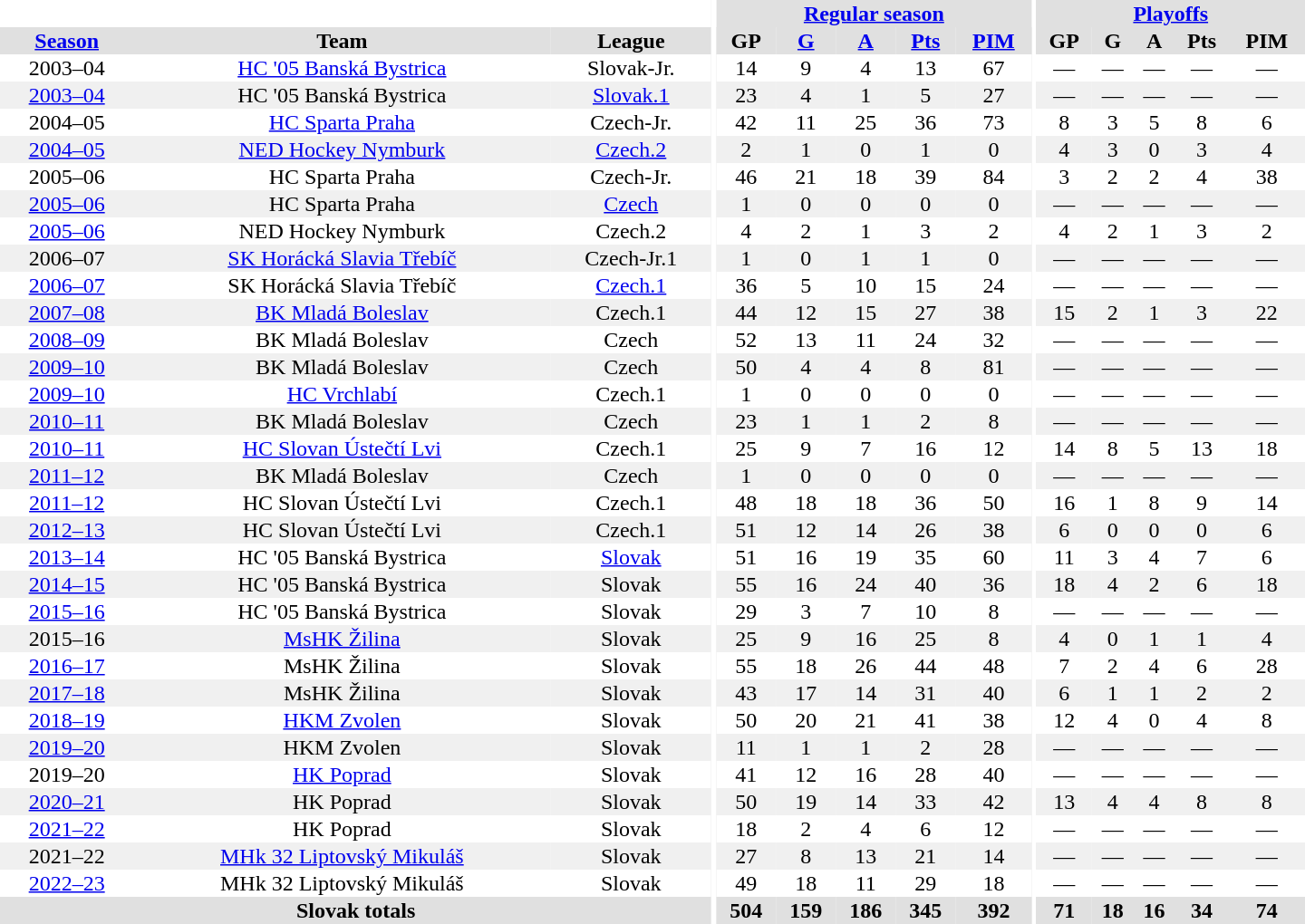<table border="0" cellpadding="1" cellspacing="0" style="text-align:center; width:60em">
<tr bgcolor="#e0e0e0">
<th colspan="3" bgcolor="#ffffff"></th>
<th rowspan="99" bgcolor="#ffffff"></th>
<th colspan="5"><a href='#'>Regular season</a></th>
<th rowspan="99" bgcolor="#ffffff"></th>
<th colspan="5"><a href='#'>Playoffs</a></th>
</tr>
<tr bgcolor="#e0e0e0">
<th><a href='#'>Season</a></th>
<th>Team</th>
<th>League</th>
<th>GP</th>
<th><a href='#'>G</a></th>
<th><a href='#'>A</a></th>
<th><a href='#'>Pts</a></th>
<th><a href='#'>PIM</a></th>
<th>GP</th>
<th>G</th>
<th>A</th>
<th>Pts</th>
<th>PIM</th>
</tr>
<tr>
<td>2003–04</td>
<td><a href='#'>HC '05 Banská Bystrica</a></td>
<td>Slovak-Jr.</td>
<td>14</td>
<td>9</td>
<td>4</td>
<td>13</td>
<td>67</td>
<td>—</td>
<td>—</td>
<td>—</td>
<td>—</td>
<td>—</td>
</tr>
<tr bgcolor="#f0f0f0">
<td><a href='#'>2003–04</a></td>
<td>HC '05 Banská Bystrica</td>
<td><a href='#'>Slovak.1</a></td>
<td>23</td>
<td>4</td>
<td>1</td>
<td>5</td>
<td>27</td>
<td>—</td>
<td>—</td>
<td>—</td>
<td>—</td>
<td>—</td>
</tr>
<tr>
<td>2004–05</td>
<td><a href='#'>HC Sparta Praha</a></td>
<td>Czech-Jr.</td>
<td>42</td>
<td>11</td>
<td>25</td>
<td>36</td>
<td>73</td>
<td>8</td>
<td>3</td>
<td>5</td>
<td>8</td>
<td>6</td>
</tr>
<tr bgcolor="#f0f0f0">
<td><a href='#'>2004–05</a></td>
<td><a href='#'>NED Hockey Nymburk</a></td>
<td><a href='#'>Czech.2</a></td>
<td>2</td>
<td>1</td>
<td>0</td>
<td>1</td>
<td>0</td>
<td>4</td>
<td>3</td>
<td>0</td>
<td>3</td>
<td>4</td>
</tr>
<tr>
<td>2005–06</td>
<td>HC Sparta Praha</td>
<td>Czech-Jr.</td>
<td>46</td>
<td>21</td>
<td>18</td>
<td>39</td>
<td>84</td>
<td>3</td>
<td>2</td>
<td>2</td>
<td>4</td>
<td>38</td>
</tr>
<tr bgcolor="#f0f0f0">
<td><a href='#'>2005–06</a></td>
<td>HC Sparta Praha</td>
<td><a href='#'>Czech</a></td>
<td>1</td>
<td>0</td>
<td>0</td>
<td>0</td>
<td>0</td>
<td>—</td>
<td>—</td>
<td>—</td>
<td>—</td>
<td>—</td>
</tr>
<tr>
<td><a href='#'>2005–06</a></td>
<td>NED Hockey Nymburk</td>
<td>Czech.2</td>
<td>4</td>
<td>2</td>
<td>1</td>
<td>3</td>
<td>2</td>
<td>4</td>
<td>2</td>
<td>1</td>
<td>3</td>
<td>2</td>
</tr>
<tr bgcolor="#f0f0f0">
<td>2006–07</td>
<td><a href='#'>SK Horácká Slavia Třebíč</a></td>
<td>Czech-Jr.1</td>
<td>1</td>
<td>0</td>
<td>1</td>
<td>1</td>
<td>0</td>
<td>—</td>
<td>—</td>
<td>—</td>
<td>—</td>
<td>—</td>
</tr>
<tr>
<td><a href='#'>2006–07</a></td>
<td>SK Horácká Slavia Třebíč</td>
<td><a href='#'>Czech.1</a></td>
<td>36</td>
<td>5</td>
<td>10</td>
<td>15</td>
<td>24</td>
<td>—</td>
<td>—</td>
<td>—</td>
<td>—</td>
<td>—</td>
</tr>
<tr bgcolor="#f0f0f0">
<td><a href='#'>2007–08</a></td>
<td><a href='#'>BK Mladá Boleslav</a></td>
<td>Czech.1</td>
<td>44</td>
<td>12</td>
<td>15</td>
<td>27</td>
<td>38</td>
<td>15</td>
<td>2</td>
<td>1</td>
<td>3</td>
<td>22</td>
</tr>
<tr>
<td><a href='#'>2008–09</a></td>
<td>BK Mladá Boleslav</td>
<td>Czech</td>
<td>52</td>
<td>13</td>
<td>11</td>
<td>24</td>
<td>32</td>
<td>—</td>
<td>—</td>
<td>—</td>
<td>—</td>
<td>—</td>
</tr>
<tr bgcolor="#f0f0f0">
<td><a href='#'>2009–10</a></td>
<td>BK Mladá Boleslav</td>
<td>Czech</td>
<td>50</td>
<td>4</td>
<td>4</td>
<td>8</td>
<td>81</td>
<td>—</td>
<td>—</td>
<td>—</td>
<td>—</td>
<td>—</td>
</tr>
<tr>
<td><a href='#'>2009–10</a></td>
<td><a href='#'>HC Vrchlabí</a></td>
<td>Czech.1</td>
<td>1</td>
<td>0</td>
<td>0</td>
<td>0</td>
<td>0</td>
<td>—</td>
<td>—</td>
<td>—</td>
<td>—</td>
<td>—</td>
</tr>
<tr bgcolor="#f0f0f0">
<td><a href='#'>2010–11</a></td>
<td>BK Mladá Boleslav</td>
<td>Czech</td>
<td>23</td>
<td>1</td>
<td>1</td>
<td>2</td>
<td>8</td>
<td>—</td>
<td>—</td>
<td>—</td>
<td>—</td>
<td>—</td>
</tr>
<tr>
<td><a href='#'>2010–11</a></td>
<td><a href='#'>HC Slovan Ústečtí Lvi</a></td>
<td>Czech.1</td>
<td>25</td>
<td>9</td>
<td>7</td>
<td>16</td>
<td>12</td>
<td>14</td>
<td>8</td>
<td>5</td>
<td>13</td>
<td>18</td>
</tr>
<tr bgcolor="#f0f0f0">
<td><a href='#'>2011–12</a></td>
<td>BK Mladá Boleslav</td>
<td>Czech</td>
<td>1</td>
<td>0</td>
<td>0</td>
<td>0</td>
<td>0</td>
<td>—</td>
<td>—</td>
<td>—</td>
<td>—</td>
<td>—</td>
</tr>
<tr>
<td><a href='#'>2011–12</a></td>
<td>HC Slovan Ústečtí Lvi</td>
<td>Czech.1</td>
<td>48</td>
<td>18</td>
<td>18</td>
<td>36</td>
<td>50</td>
<td>16</td>
<td>1</td>
<td>8</td>
<td>9</td>
<td>14</td>
</tr>
<tr bgcolor="#f0f0f0">
<td><a href='#'>2012–13</a></td>
<td>HC Slovan Ústečtí Lvi</td>
<td>Czech.1</td>
<td>51</td>
<td>12</td>
<td>14</td>
<td>26</td>
<td>38</td>
<td>6</td>
<td>0</td>
<td>0</td>
<td>0</td>
<td>6</td>
</tr>
<tr>
<td><a href='#'>2013–14</a></td>
<td>HC '05 Banská Bystrica</td>
<td><a href='#'>Slovak</a></td>
<td>51</td>
<td>16</td>
<td>19</td>
<td>35</td>
<td>60</td>
<td>11</td>
<td>3</td>
<td>4</td>
<td>7</td>
<td>6</td>
</tr>
<tr bgcolor="#f0f0f0">
<td><a href='#'>2014–15</a></td>
<td>HC '05 Banská Bystrica</td>
<td>Slovak</td>
<td>55</td>
<td>16</td>
<td>24</td>
<td>40</td>
<td>36</td>
<td>18</td>
<td>4</td>
<td>2</td>
<td>6</td>
<td>18</td>
</tr>
<tr>
<td><a href='#'>2015–16</a></td>
<td>HC '05 Banská Bystrica</td>
<td>Slovak</td>
<td>29</td>
<td>3</td>
<td>7</td>
<td>10</td>
<td>8</td>
<td>—</td>
<td>—</td>
<td>—</td>
<td>—</td>
<td>—</td>
</tr>
<tr bgcolor="#f0f0f0">
<td>2015–16</td>
<td><a href='#'>MsHK Žilina</a></td>
<td>Slovak</td>
<td>25</td>
<td>9</td>
<td>16</td>
<td>25</td>
<td>8</td>
<td>4</td>
<td>0</td>
<td>1</td>
<td>1</td>
<td>4</td>
</tr>
<tr>
<td><a href='#'>2016–17</a></td>
<td>MsHK Žilina</td>
<td>Slovak</td>
<td>55</td>
<td>18</td>
<td>26</td>
<td>44</td>
<td>48</td>
<td>7</td>
<td>2</td>
<td>4</td>
<td>6</td>
<td>28</td>
</tr>
<tr bgcolor="#f0f0f0">
<td><a href='#'>2017–18</a></td>
<td>MsHK Žilina</td>
<td>Slovak</td>
<td>43</td>
<td>17</td>
<td>14</td>
<td>31</td>
<td>40</td>
<td>6</td>
<td>1</td>
<td>1</td>
<td>2</td>
<td>2</td>
</tr>
<tr>
<td><a href='#'>2018–19</a></td>
<td><a href='#'>HKM Zvolen</a></td>
<td>Slovak</td>
<td>50</td>
<td>20</td>
<td>21</td>
<td>41</td>
<td>38</td>
<td>12</td>
<td>4</td>
<td>0</td>
<td>4</td>
<td>8</td>
</tr>
<tr bgcolor="#f0f0f0">
<td><a href='#'>2019–20</a></td>
<td>HKM Zvolen</td>
<td>Slovak</td>
<td>11</td>
<td>1</td>
<td>1</td>
<td>2</td>
<td>28</td>
<td>—</td>
<td>—</td>
<td>—</td>
<td>—</td>
<td>—</td>
</tr>
<tr>
<td>2019–20</td>
<td><a href='#'>HK Poprad</a></td>
<td>Slovak</td>
<td>41</td>
<td>12</td>
<td>16</td>
<td>28</td>
<td>40</td>
<td>—</td>
<td>—</td>
<td>—</td>
<td>—</td>
<td>—</td>
</tr>
<tr bgcolor="#f0f0f0">
<td><a href='#'>2020–21</a></td>
<td>HK Poprad</td>
<td>Slovak</td>
<td>50</td>
<td>19</td>
<td>14</td>
<td>33</td>
<td>42</td>
<td>13</td>
<td>4</td>
<td>4</td>
<td>8</td>
<td>8</td>
</tr>
<tr>
<td><a href='#'>2021–22</a></td>
<td>HK Poprad</td>
<td>Slovak</td>
<td>18</td>
<td>2</td>
<td>4</td>
<td>6</td>
<td>12</td>
<td>—</td>
<td>—</td>
<td>—</td>
<td>—</td>
<td>—</td>
</tr>
<tr bgcolor="#f0f0f0">
<td>2021–22</td>
<td><a href='#'>MHk 32 Liptovský Mikuláš</a></td>
<td>Slovak</td>
<td>27</td>
<td>8</td>
<td>13</td>
<td>21</td>
<td>14</td>
<td>—</td>
<td>—</td>
<td>—</td>
<td>—</td>
<td>—</td>
</tr>
<tr>
<td><a href='#'>2022–23</a></td>
<td>MHk 32 Liptovský Mikuláš</td>
<td>Slovak</td>
<td>49</td>
<td>18</td>
<td>11</td>
<td>29</td>
<td>18</td>
<td>—</td>
<td>—</td>
<td>—</td>
<td>—</td>
<td>—</td>
</tr>
<tr bgcolor="#e0e0e0">
<th colspan="3">Slovak totals</th>
<th>504</th>
<th>159</th>
<th>186</th>
<th>345</th>
<th>392</th>
<th>71</th>
<th>18</th>
<th>16</th>
<th>34</th>
<th>74</th>
</tr>
</table>
